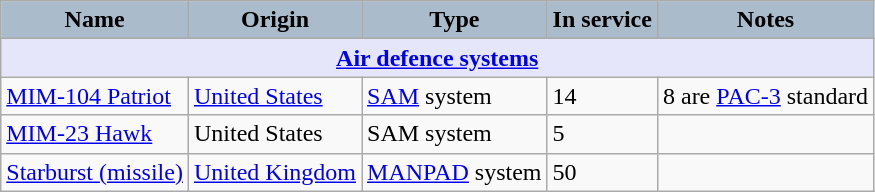<table class="wikitable">
<tr>
<th style="text-align:center; background:#aabccc;">Name</th>
<th style="text-align: center; background:#aabccc;">Origin</th>
<th style="text-align:l center; background:#aabccc;">Type</th>
<th style="text-align:l center; background:#aabccc;">In service</th>
<th style="text-align: center; background:#aabccc;">Notes</th>
</tr>
<tr>
<th style="align: center; background: lavender;" colspan="7"><a href='#'>Air defence systems</a></th>
</tr>
<tr>
<td><a href='#'>MIM-104 Patriot</a></td>
<td><a href='#'>United States</a></td>
<td><a href='#'>SAM</a> system</td>
<td>14</td>
<td>8 are <a href='#'>PAC-3</a> standard</td>
</tr>
<tr>
<td><a href='#'>MIM-23 Hawk</a></td>
<td>United States</td>
<td>SAM system</td>
<td>5</td>
<td></td>
</tr>
<tr>
<td><a href='#'>Starburst (missile)</a></td>
<td><a href='#'>United Kingdom</a></td>
<td><a href='#'>MANPAD</a> system</td>
<td>50</td>
<td></td>
</tr>
</table>
